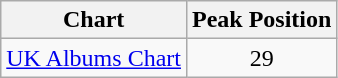<table class="wikitable sortable">
<tr>
<th align="left">Chart</th>
<th style="text-align:center;">Peak Position</th>
</tr>
<tr>
<td align="left"><a href='#'>UK Albums Chart</a></td>
<td style="text-align:center;">29</td>
</tr>
</table>
